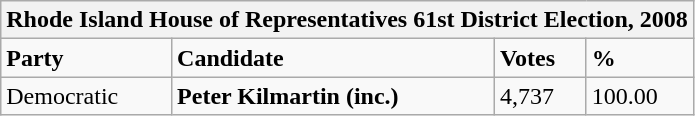<table class="wikitable">
<tr>
<th colspan="4">Rhode Island House of Representatives 61st District Election, 2008</th>
</tr>
<tr>
<td><strong>Party</strong></td>
<td><strong>Candidate</strong></td>
<td><strong>Votes</strong></td>
<td><strong>%</strong></td>
</tr>
<tr>
<td>Democratic</td>
<td><strong>Peter Kilmartin (inc.)</strong></td>
<td>4,737</td>
<td>100.00</td>
</tr>
</table>
